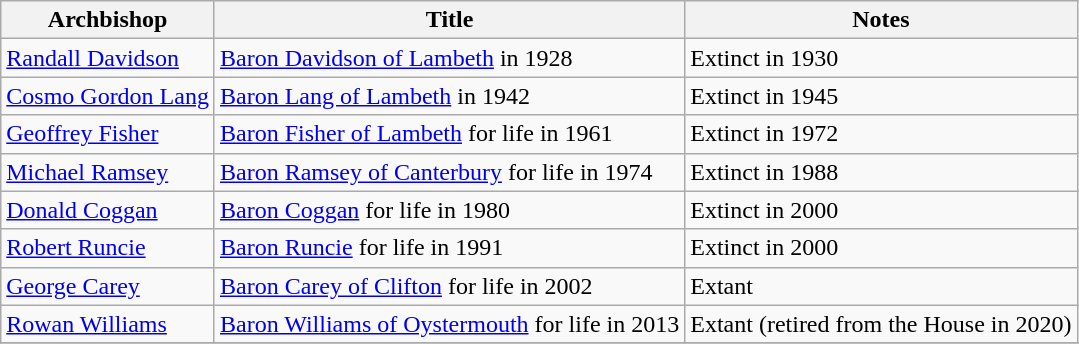<table class="wikitable">
<tr>
<th>Archbishop</th>
<th>Title</th>
<th>Notes</th>
</tr>
<tr>
<td><a href='#'>Randall Davidson</a></td>
<td><a href='#'>Baron Davidson of Lambeth</a> in 1928</td>
<td>Extinct in 1930</td>
</tr>
<tr>
<td><a href='#'>Cosmo Gordon Lang</a></td>
<td><a href='#'>Baron Lang of Lambeth</a> in 1942</td>
<td>Extinct in 1945</td>
</tr>
<tr>
<td><a href='#'>Geoffrey Fisher</a></td>
<td><a href='#'>Baron Fisher of Lambeth</a> for life in 1961</td>
<td>Extinct in 1972</td>
</tr>
<tr>
<td><a href='#'>Michael Ramsey</a></td>
<td><a href='#'>Baron Ramsey of Canterbury</a> for life in 1974</td>
<td>Extinct in 1988</td>
</tr>
<tr>
<td><a href='#'>Donald Coggan</a></td>
<td><a href='#'>Baron Coggan</a> for life in 1980</td>
<td>Extinct in 2000</td>
</tr>
<tr>
<td><a href='#'>Robert Runcie</a></td>
<td><a href='#'>Baron Runcie</a> for life in 1991</td>
<td>Extinct in 2000</td>
</tr>
<tr>
<td><a href='#'>George Carey</a></td>
<td><a href='#'>Baron Carey of Clifton</a> for life in 2002</td>
<td>Extant</td>
</tr>
<tr>
<td><a href='#'>Rowan Williams</a></td>
<td><a href='#'>Baron Williams of Oystermouth</a> for life in 2013</td>
<td>Extant (retired from the House in 2020)</td>
</tr>
<tr>
</tr>
</table>
